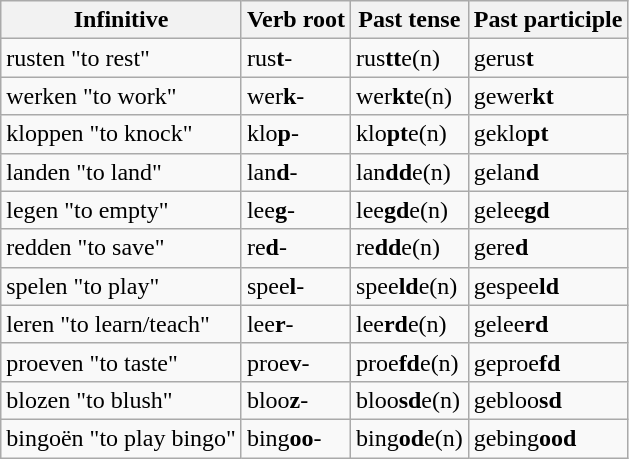<table class="wikitable">
<tr>
<th>Infinitive</th>
<th>Verb root</th>
<th>Past tense</th>
<th>Past participle</th>
</tr>
<tr>
<td>rusten "to rest"</td>
<td>rus<strong>t</strong>-</td>
<td>rus<strong>tt</strong>e(n)</td>
<td>gerus<strong>t</strong></td>
</tr>
<tr>
<td>werken "to work"</td>
<td>wer<strong>k</strong>-</td>
<td>wer<strong>kt</strong>e(n)</td>
<td>gewer<strong>kt</strong></td>
</tr>
<tr>
<td>kloppen "to knock"</td>
<td>klo<strong>p</strong>-</td>
<td>klo<strong>pt</strong>e(n)</td>
<td>geklo<strong>pt</strong></td>
</tr>
<tr>
<td>landen "to land"</td>
<td>lan<strong>d</strong>-</td>
<td>lan<strong>dd</strong>e(n)</td>
<td>gelan<strong>d</strong></td>
</tr>
<tr>
<td>legen "to empty"</td>
<td>lee<strong>g</strong>-</td>
<td>lee<strong>gd</strong>e(n)</td>
<td>gelee<strong>gd</strong></td>
</tr>
<tr>
<td>redden "to save"</td>
<td>re<strong>d</strong>-</td>
<td>re<strong>dd</strong>e(n)</td>
<td>gere<strong>d</strong></td>
</tr>
<tr>
<td>spelen "to play"</td>
<td>spee<strong>l</strong>-</td>
<td>spee<strong>ld</strong>e(n)</td>
<td>gespee<strong>ld</strong></td>
</tr>
<tr>
<td>leren "to learn/teach"</td>
<td>lee<strong>r</strong>-</td>
<td>lee<strong>rd</strong>e(n)</td>
<td>gelee<strong>rd</strong></td>
</tr>
<tr>
<td>proeven "to taste"</td>
<td>proe<strong>v</strong>-</td>
<td>proe<strong>fd</strong>e(n)</td>
<td>geproe<strong>fd</strong></td>
</tr>
<tr>
<td>blozen "to blush"</td>
<td>bloo<strong>z</strong>-</td>
<td>bloo<strong>sd</strong>e(n)</td>
<td>gebloo<strong>sd</strong></td>
</tr>
<tr>
<td>bingoën "to play bingo"</td>
<td>bing<strong>oo</strong>-</td>
<td>bing<strong>od</strong>e(n)</td>
<td>gebing<strong>ood</strong></td>
</tr>
</table>
